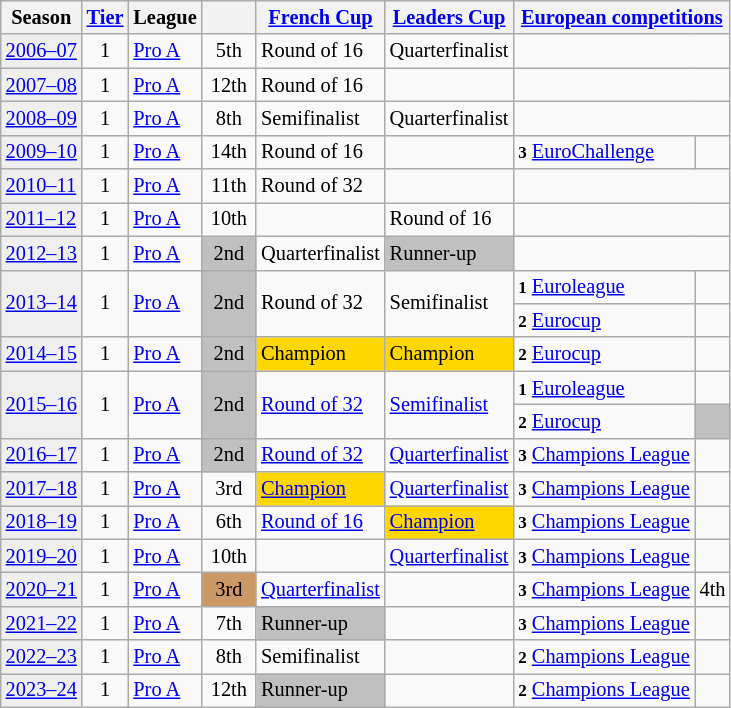<table class="wikitable" style="font-size:85%">
<tr>
<th>Season</th>
<th><a href='#'>Tier</a></th>
<th>League</th>
<th></th>
<th><a href='#'>French Cup</a></th>
<th><a href='#'>Leaders Cup</a></th>
<th colspan=2><a href='#'>European competitions</a></th>
</tr>
<tr>
<td style="background:#efefef;"><a href='#'>2006–07</a></td>
<td align="center">1</td>
<td><a href='#'>Pro A</a></td>
<td align="center" width=30>5th</td>
<td>Round of 16</td>
<td>Quarterfinalist</td>
<td colspan=2></td>
</tr>
<tr>
<td style="background:#efefef;"><a href='#'>2007–08</a></td>
<td align="center">1</td>
<td><a href='#'>Pro A</a></td>
<td align="center">12th</td>
<td>Round of 16</td>
<td></td>
<td colspan=2></td>
</tr>
<tr>
<td style="background:#efefef;"><a href='#'>2008–09</a></td>
<td align="center">1</td>
<td><a href='#'>Pro A</a></td>
<td align="center">8th</td>
<td>Semifinalist</td>
<td>Quarterfinalist</td>
<td colspan=2></td>
</tr>
<tr>
<td style="background:#efefef;"><a href='#'>2009–10</a></td>
<td align="center">1</td>
<td><a href='#'>Pro A</a></td>
<td align="center">14th</td>
<td>Round of 16</td>
<td></td>
<td><small><strong>3</strong></small> <a href='#'>EuroChallenge</a></td>
<td></td>
</tr>
<tr>
<td style="background:#efefef;"><a href='#'>2010–11</a></td>
<td align="center">1</td>
<td><a href='#'>Pro A</a></td>
<td align="center">11th</td>
<td>Round of 32</td>
<td></td>
<td colspan=2></td>
</tr>
<tr>
<td style="background:#efefef;"><a href='#'>2011–12</a></td>
<td align="center">1</td>
<td><a href='#'>Pro A</a></td>
<td align="center">10th</td>
<td></td>
<td>Round of 16</td>
<td colspan=2></td>
</tr>
<tr>
<td style="background:#efefef;"><a href='#'>2012–13</a></td>
<td align="center">1</td>
<td><a href='#'>Pro A</a></td>
<td style="background:silver" align="center">2nd</td>
<td>Quarterfinalist</td>
<td style="background:silver">Runner-up</td>
<td colspan=2></td>
</tr>
<tr>
<td rowspan=2 style="background:#efefef;"><a href='#'>2013–14</a></td>
<td rowspan=2  align="center">1</td>
<td rowspan=2><a href='#'>Pro A</a></td>
<td rowspan=2 bgcolor=silver align="center">2nd</td>
<td rowspan=2>Round of 32</td>
<td rowspan=2>Semifinalist</td>
<td><small><strong>1</strong></small> <a href='#'>Euroleague</a></td>
<td align=center></td>
</tr>
<tr>
<td><small><strong>2</strong></small> <a href='#'>Eurocup</a></td>
<td align=center></td>
</tr>
<tr>
<td style="background:#efefef;"><a href='#'>2014–15</a></td>
<td align="center">1</td>
<td><a href='#'>Pro A</a></td>
<td style="background:silver" align="center">2nd</td>
<td style="background:gold">Champion</td>
<td style="background:gold">Champion</td>
<td><small><strong>2</strong></small> <a href='#'>Eurocup</a></td>
<td align=center></td>
</tr>
<tr>
<td rowspan=2 style="background:#efefef;"><a href='#'>2015–16</a></td>
<td rowspan=2 align="center">1</td>
<td rowspan=2><a href='#'>Pro A</a></td>
<td rowspan=2 style="background:silver" align="center">2nd</td>
<td rowspan=2><a href='#'>Round of 32</a></td>
<td rowspan=2><a href='#'>Semifinalist</a></td>
<td><small><strong>1</strong></small> <a href='#'>Euroleague</a></td>
<td align=center></td>
</tr>
<tr>
<td><small><strong>2</strong></small> <a href='#'>Eurocup</a></td>
<td bgcolor=silver align=center></td>
</tr>
<tr>
<td style="background:#efefef;"><a href='#'>2016–17</a></td>
<td align="center">1</td>
<td><a href='#'>Pro A</a></td>
<td bgcolor=silver align=center>2nd</td>
<td><a href='#'>Round of 32</a></td>
<td><a href='#'>Quarterfinalist</a></td>
<td><small><strong>3</strong></small> <a href='#'>Champions League</a></td>
<td align=center></td>
</tr>
<tr>
<td style="background:#efefef;"><a href='#'>2017–18</a></td>
<td align="center">1</td>
<td><a href='#'>Pro A</a></td>
<td align=center>3rd</td>
<td bgcolor=gold><a href='#'>Champion</a></td>
<td><a href='#'>Quarterfinalist</a></td>
<td><small><strong>3</strong></small> <a href='#'>Champions League</a></td>
<td align=center></td>
</tr>
<tr>
<td style="background:#efefef;"><a href='#'>2018–19</a></td>
<td align="center">1</td>
<td><a href='#'>Pro A</a></td>
<td align=center>6th</td>
<td><a href='#'>Round of 16</a></td>
<td bgcolor=gold><a href='#'>Champion</a></td>
<td><small><strong>3</strong></small> <a href='#'>Champions League</a></td>
<td align=center></td>
</tr>
<tr>
<td style="background:#efefef;"><a href='#'>2019–20</a></td>
<td align="center">1</td>
<td><a href='#'>Pro A</a></td>
<td align=center>10th</td>
<td></td>
<td><a href='#'>Quarterfinalist</a></td>
<td><small><strong>3</strong></small> <a href='#'>Champions League</a></td>
<td align=center></td>
</tr>
<tr>
<td style="background:#efefef;"><a href='#'>2020–21</a></td>
<td align="center">1</td>
<td><a href='#'>Pro A</a></td>
<td rowspan=1 style="background:#cc9966" align="center">3rd</td>
<td><a href='#'>Quarterfinalist</a></td>
<td></td>
<td><small><strong>3</strong></small> <a href='#'>Champions League</a></td>
<td align=center>4th</td>
</tr>
<tr>
<td style="background:#efefef;"><a href='#'>2021–22</a></td>
<td align="center">1</td>
<td><a href='#'>Pro A</a></td>
<td align=center>7th</td>
<td style="background:silver">Runner-up</td>
<td></td>
<td><small><strong>3</strong></small> <a href='#'>Champions League</a></td>
<td align=center></td>
</tr>
<tr>
<td style="background:#efefef;"><a href='#'>2022–23</a></td>
<td align="center">1</td>
<td><a href='#'>Pro A</a></td>
<td align=center>8th</td>
<td>Semifinalist</td>
<td></td>
<td><small><strong>2</strong></small> <a href='#'>Champions League</a></td>
<td align=center></td>
</tr>
<tr>
<td style="background:#efefef;"><a href='#'>2023–24</a></td>
<td align="center">1</td>
<td><a href='#'>Pro A</a></td>
<td align=center>12th</td>
<td style="background:silver">Runner-up</td>
<td></td>
<td><small><strong>2</strong></small> <a href='#'>Champions League</a></td>
<td align=center></td>
</tr>
</table>
